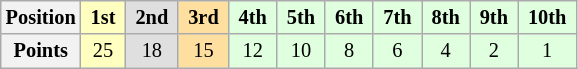<table class="wikitable" style="font-size:85%; text-align:center">
<tr>
<th>Position</th>
<td style="background:#ffffbf"> <strong>1st</strong> </td>
<td style="background:#dfdfdf"> <strong>2nd</strong> </td>
<td style="background:#ffdf9f"> <strong>3rd</strong> </td>
<td style="background:#dfffdf"> <strong>4th</strong> </td>
<td style="background:#dfffdf"> <strong>5th</strong> </td>
<td style="background:#dfffdf"> <strong>6th</strong> </td>
<td style="background:#dfffdf"> <strong>7th</strong> </td>
<td style="background:#dfffdf"> <strong>8th</strong> </td>
<td style="background:#dfffdf"> <strong>9th</strong> </td>
<td style="background:#dfffdf"> <strong>10th</strong> </td>
</tr>
<tr>
<th>Points</th>
<td style="background:#ffffbf">25</td>
<td style="background:#dfdfdf">18</td>
<td style="background:#ffdf9f">15</td>
<td style="background:#dfffdf">12</td>
<td style="background:#dfffdf">10</td>
<td style="background:#dfffdf">8</td>
<td style="background:#dfffdf">6</td>
<td style="background:#dfffdf">4</td>
<td style="background:#dfffdf">2</td>
<td style="background:#dfffdf">1</td>
</tr>
</table>
